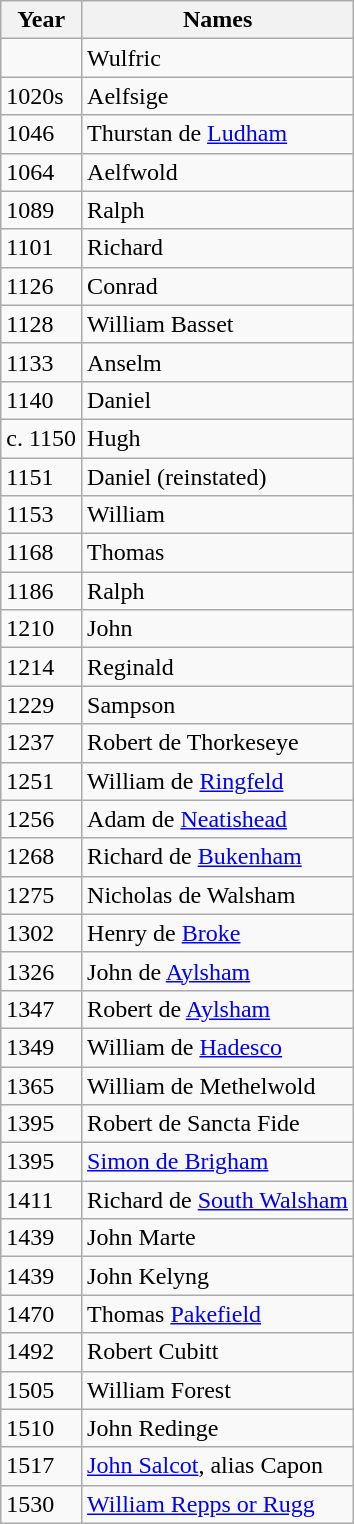<table class="wikitable">
<tr>
<th>Year</th>
<th>Names</th>
</tr>
<tr>
<td></td>
<td>Wulfric</td>
</tr>
<tr>
<td>1020s</td>
<td>Aelfsige</td>
</tr>
<tr>
<td>1046</td>
<td>Thurstan de <a href='#'>Ludham</a></td>
</tr>
<tr>
<td>1064</td>
<td>Aelfwold</td>
</tr>
<tr>
<td>1089</td>
<td>Ralph</td>
</tr>
<tr>
<td>1101</td>
<td>Richard</td>
</tr>
<tr>
<td>1126</td>
<td>Conrad</td>
</tr>
<tr>
<td>1128</td>
<td>William Basset</td>
</tr>
<tr>
<td>1133</td>
<td>Anselm</td>
</tr>
<tr>
<td>1140</td>
<td>Daniel</td>
</tr>
<tr>
<td>c. 1150</td>
<td>Hugh</td>
</tr>
<tr>
<td>1151</td>
<td>Daniel (reinstated)</td>
</tr>
<tr>
<td>1153</td>
<td>William</td>
</tr>
<tr>
<td>1168</td>
<td>Thomas</td>
</tr>
<tr>
<td>1186</td>
<td>Ralph</td>
</tr>
<tr>
<td>1210</td>
<td>John</td>
</tr>
<tr>
<td>1214</td>
<td>Reginald</td>
</tr>
<tr>
<td>1229</td>
<td>Sampson</td>
</tr>
<tr>
<td>1237</td>
<td>Robert de Thorkeseye</td>
</tr>
<tr>
<td>1251</td>
<td>William de <a href='#'>Ringfeld</a></td>
</tr>
<tr>
<td>1256</td>
<td>Adam de <a href='#'>Neatishead</a></td>
</tr>
<tr>
<td>1268</td>
<td>Richard de <a href='#'>Bukenham</a></td>
</tr>
<tr>
<td>1275</td>
<td>Nicholas de Walsham</td>
</tr>
<tr>
<td>1302</td>
<td>Henry de <a href='#'>Broke</a></td>
</tr>
<tr>
<td>1326</td>
<td>John de <a href='#'>Aylsham</a></td>
</tr>
<tr>
<td>1347</td>
<td>Robert de <a href='#'>Aylsham</a></td>
</tr>
<tr>
<td>1349</td>
<td>William de <a href='#'>Hadesco</a></td>
</tr>
<tr>
<td>1365</td>
<td>William de Methelwold</td>
</tr>
<tr>
<td>1395</td>
<td>Robert de Sancta Fide</td>
</tr>
<tr>
<td>1395</td>
<td><a href='#'>Simon de Brigham</a></td>
</tr>
<tr>
<td>1411</td>
<td>Richard de <a href='#'>South Walsham</a></td>
</tr>
<tr>
<td>1439</td>
<td>John Marte</td>
</tr>
<tr>
<td>1439</td>
<td>John Kelyng</td>
</tr>
<tr>
<td>1470</td>
<td>Thomas <a href='#'>Pakefield</a></td>
</tr>
<tr>
<td>1492</td>
<td>Robert Cubitt</td>
</tr>
<tr>
<td>1505</td>
<td>William Forest</td>
</tr>
<tr>
<td>1510</td>
<td>John Redinge</td>
</tr>
<tr>
<td>1517</td>
<td><a href='#'>John Salcot</a>, alias Capon</td>
</tr>
<tr>
<td>1530</td>
<td><a href='#'>William Repps or Rugg</a></td>
</tr>
</table>
